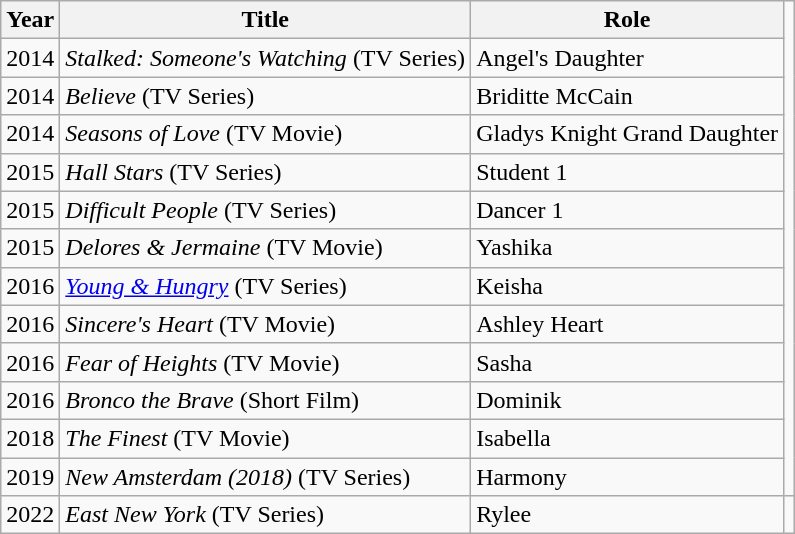<table class="wikitable">
<tr>
<th>Year</th>
<th>Title</th>
<th>Role</th>
</tr>
<tr>
<td>2014</td>
<td><em>Stalked: Someone's Watching</em> (TV Series)</td>
<td>Angel's Daughter</td>
</tr>
<tr>
<td>2014</td>
<td><em>Believe</em> (TV Series)</td>
<td>Briditte McCain</td>
</tr>
<tr>
<td>2014</td>
<td><em>Seasons of Love</em> (TV Movie)</td>
<td>Gladys Knight Grand Daughter</td>
</tr>
<tr>
<td>2015</td>
<td><em>Hall Stars</em> (TV Series)</td>
<td>Student 1</td>
</tr>
<tr>
<td>2015</td>
<td><em>Difficult People</em> (TV Series)</td>
<td>Dancer 1</td>
</tr>
<tr>
<td>2015</td>
<td><em>Delores & Jermaine</em> (TV Movie)</td>
<td>Yashika</td>
</tr>
<tr>
<td>2016</td>
<td><em><a href='#'>Young & Hungry</a></em> (TV Series)</td>
<td>Keisha</td>
</tr>
<tr>
<td>2016</td>
<td><em>Sincere's Heart</em> (TV Movie)</td>
<td>Ashley Heart</td>
</tr>
<tr>
<td>2016</td>
<td><em>Fear of Heights</em> (TV Movie)</td>
<td>Sasha</td>
</tr>
<tr>
<td>2016</td>
<td><em>Bronco the Brave</em> (Short Film)</td>
<td>Dominik</td>
</tr>
<tr>
<td>2018</td>
<td><em>The Finest</em> (TV Movie)</td>
<td>Isabella</td>
</tr>
<tr>
<td>2019</td>
<td><em>New Amsterdam (2018)</em> (TV Series)</td>
<td>Harmony</td>
</tr>
<tr>
<td>2022</td>
<td><em>East New York</em> (TV Series)</td>
<td>Rylee</td>
<td></td>
</tr>
</table>
